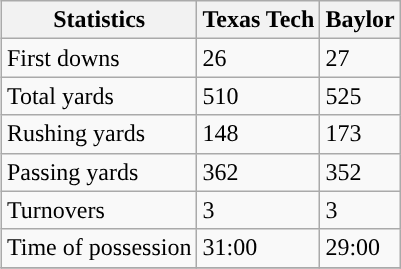<table class="wikitable" style="float: right;">
<tr>
<th>Statistics</th>
<th>Texas Tech</th>
<th>Baylor</th>
</tr>
<tr>
<td>First downs</td>
<td>26</td>
<td>27</td>
</tr>
<tr>
<td>Total yards</td>
<td>510</td>
<td>525</td>
</tr>
<tr>
<td>Rushing yards</td>
<td>148</td>
<td>173</td>
</tr>
<tr>
<td>Passing yards</td>
<td>362</td>
<td>352</td>
</tr>
<tr>
<td>Turnovers</td>
<td>3</td>
<td>3</td>
</tr>
<tr>
<td>Time of possession</td>
<td>31:00</td>
<td>29:00</td>
</tr>
<tr>
</tr>
</table>
